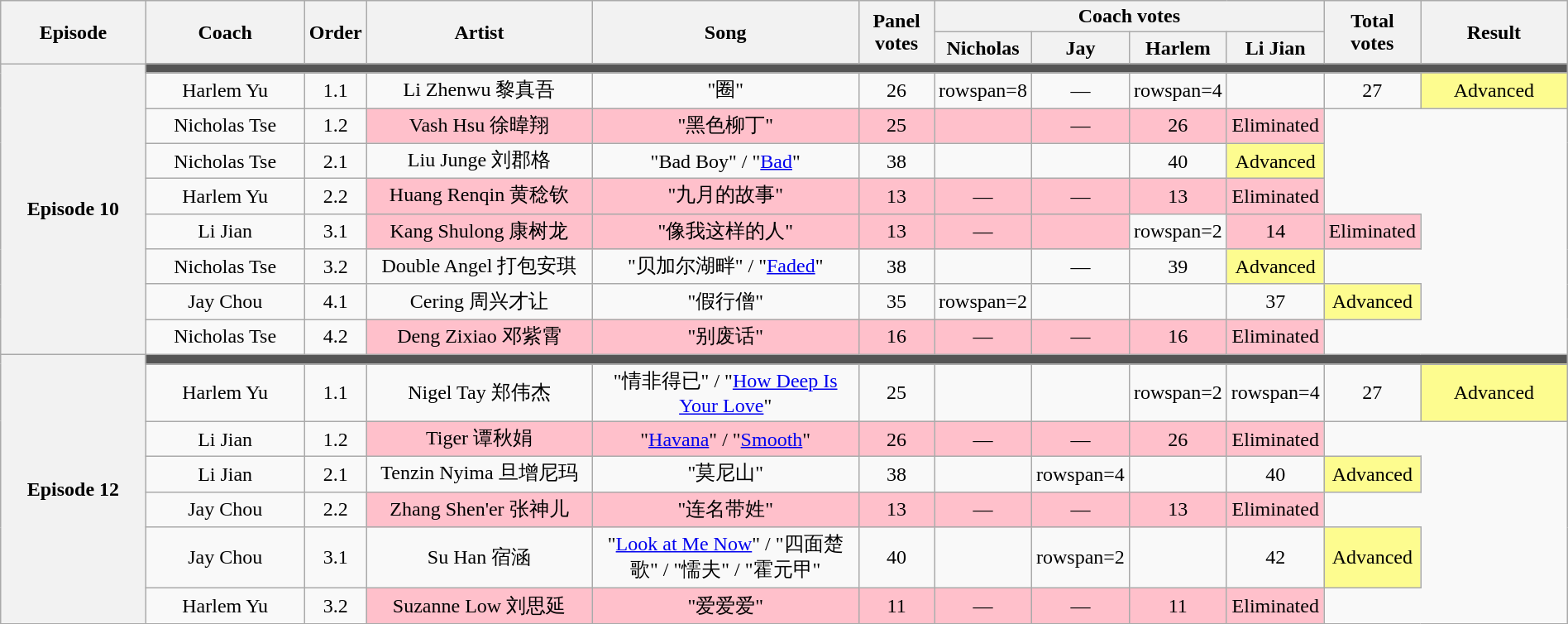<table class="wikitable" style="text-align:center; width:100%;">
<tr>
<th rowspan=2 style="width:10%;">Episode</th>
<th rowspan=2 style="width:11%;">Coach</th>
<th rowspan=2 style="width:3%;">Order</th>
<th rowspan=2 style="width:16%;">Artist</th>
<th rowspan=2 style="width:19%;">Song</th>
<th rowspan=2 style="width:5%;">Panel votes</th>
<th colspan=4>Coach votes</th>
<th rowspan=2 style="width:6%;">Total votes</th>
<th rowspan=2 style="width:10%;">Result</th>
</tr>
<tr>
<th style="width:5%;">Nicholas</th>
<th style="width:5%;">Jay</th>
<th style="width:5%;">Harlem</th>
<th style="width:5%;">Li Jian</th>
</tr>
<tr>
<th rowspan="9" scope="row">Episode 10<br><small></small></th>
<td colspan="11" style="background:#555;"></td>
</tr>
<tr>
<td>Harlem Yu</td>
<td>1.1</td>
<td>Li Zhenwu 黎真吾</td>
<td>"圈"</td>
<td>26</td>
<td>rowspan=8 </td>
<td>—</td>
<td>rowspan=4 </td>
<td></td>
<td>27</td>
<td style="background:#fdfc8f;">Advanced</td>
</tr>
<tr>
<td>Nicholas Tse</td>
<td>1.2</td>
<td style="background:pink;">Vash Hsu 徐暐翔</td>
<td style="background:pink;">"黑色柳丁"</td>
<td style="background:pink;">25</td>
<td style="background:pink;"></td>
<td style="background:pink;">—</td>
<td style="background:pink;">26</td>
<td style="background:pink;">Eliminated</td>
</tr>
<tr>
<td>Nicholas Tse</td>
<td>2.1</td>
<td>Liu Junge 刘郡格</td>
<td>"Bad Boy" / "<a href='#'>Bad</a>"</td>
<td>38</td>
<td></td>
<td></td>
<td>40</td>
<td style="background:#fdfc8f;">Advanced</td>
</tr>
<tr>
<td>Harlem Yu</td>
<td>2.2</td>
<td style="background:pink;">Huang Renqin 黄稔钦</td>
<td style="background:pink;">"九月的故事"</td>
<td style="background:pink;">13</td>
<td style="background:pink;">—</td>
<td style="background:pink;">—</td>
<td style="background:pink;">13</td>
<td style="background:pink;">Eliminated</td>
</tr>
<tr>
<td>Li Jian</td>
<td>3.1</td>
<td style="background:pink;">Kang Shulong 康树龙</td>
<td style="background:pink;">"像我这样的人"</td>
<td style="background:pink;">13</td>
<td style="background:pink;">—</td>
<td style="background:pink;"></td>
<td>rowspan=2 </td>
<td style="background:pink;">14</td>
<td style="background:pink;">Eliminated</td>
</tr>
<tr>
<td>Nicholas Tse</td>
<td>3.2</td>
<td>Double Angel 打包安琪</td>
<td>"贝加尔湖畔" / "<a href='#'>Faded</a>"</td>
<td>38</td>
<td></td>
<td>—</td>
<td>39</td>
<td style="background:#fdfc8f;">Advanced</td>
</tr>
<tr>
<td>Jay Chou</td>
<td>4.1</td>
<td>Cering 周兴才让</td>
<td>"假行僧"</td>
<td>35</td>
<td>rowspan=2 </td>
<td></td>
<td></td>
<td>37</td>
<td style="background:#fdfc8f;">Advanced</td>
</tr>
<tr>
<td>Nicholas Tse</td>
<td>4.2</td>
<td style="background:pink;">Deng Zixiao 邓紫霄</td>
<td style="background:pink;">"别废话"</td>
<td style="background:pink;">16</td>
<td style="background:pink;">—</td>
<td style="background:pink;">—</td>
<td style="background:pink;">16</td>
<td style="background:pink;">Eliminated</td>
</tr>
<tr>
<th rowspan="13" scope="row">Episode 12<br><small></small></th>
<td colspan="11" style="background:#555;"></td>
</tr>
<tr>
<td>Harlem Yu</td>
<td>1.1</td>
<td>Nigel Tay 郑伟杰</td>
<td>"情非得已" / "<a href='#'>How Deep Is Your Love</a>"</td>
<td>25</td>
<td></td>
<td></td>
<td>rowspan=2 </td>
<td>rowspan=4 </td>
<td>27</td>
<td style="background:#fdfc8f;">Advanced</td>
</tr>
<tr>
<td>Li Jian</td>
<td>1.2</td>
<td style="background:pink;">Tiger 谭秋娟</td>
<td style="background:pink;">"<a href='#'>Havana</a>" / "<a href='#'>Smooth</a>"</td>
<td style="background:pink;">26</td>
<td style="background:pink;">—</td>
<td style="background:pink;">—</td>
<td style="background:pink;">26</td>
<td style="background:pink;">Eliminated</td>
</tr>
<tr>
<td>Li Jian</td>
<td>2.1</td>
<td>Tenzin Nyima 旦增尼玛</td>
<td>"莫尼山"</td>
<td>38</td>
<td></td>
<td>rowspan=4 </td>
<td></td>
<td>40</td>
<td style="background:#fdfc8f;">Advanced</td>
</tr>
<tr>
<td>Jay Chou</td>
<td>2.2</td>
<td style="background:pink;">Zhang Shen'er 张神儿</td>
<td style="background:pink;">"连名带姓"</td>
<td style="background:pink;">13</td>
<td style="background:pink;">—</td>
<td style="background:pink;">—</td>
<td style="background:pink;">13</td>
<td style="background:pink;">Eliminated</td>
</tr>
<tr>
<td>Jay Chou</td>
<td>3.1</td>
<td>Su Han 宿涵</td>
<td>"<a href='#'>Look at Me Now</a>" / "四面楚歌" / "懦夫" / "霍元甲"</td>
<td>40</td>
<td></td>
<td>rowspan=2 </td>
<td></td>
<td>42</td>
<td style="background:#fdfc8f;">Advanced</td>
</tr>
<tr>
<td>Harlem Yu</td>
<td>3.2</td>
<td style="background:pink;">Suzanne Low 刘思延</td>
<td style="background:pink;">"爱爱爱"</td>
<td style="background:pink;">11</td>
<td style="background:pink;">—</td>
<td style="background:pink;">—</td>
<td style="background:pink;">11</td>
<td style="background:pink;">Eliminated</td>
</tr>
<tr>
</tr>
</table>
